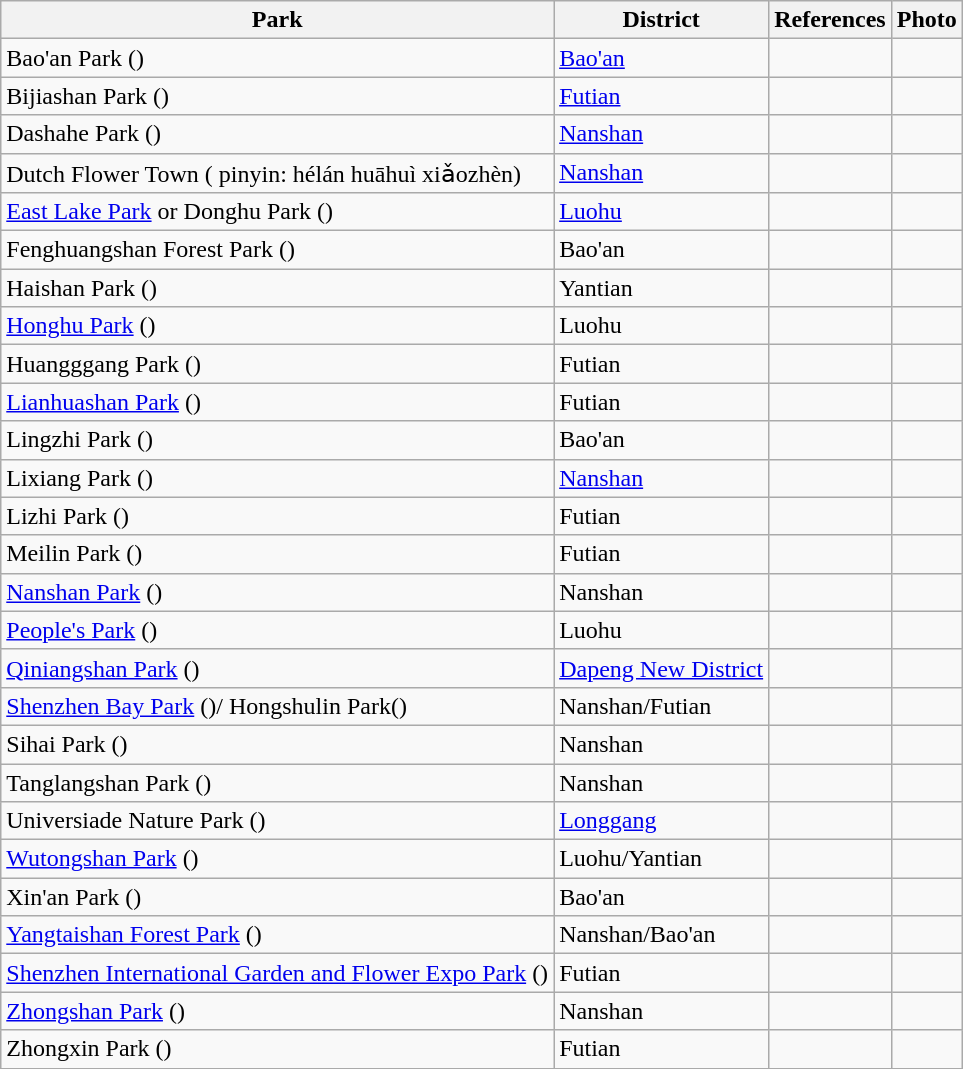<table class="wikitable">
<tr>
<th>Park</th>
<th>District</th>
<th>References</th>
<th>Photo</th>
</tr>
<tr>
<td>Bao'an Park ()</td>
<td><a href='#'>Bao'an</a></td>
<td></td>
<td></td>
</tr>
<tr>
<td>Bijiashan Park ()</td>
<td><a href='#'>Futian</a></td>
<td></td>
<td></td>
</tr>
<tr>
<td>Dashahe Park ()</td>
<td><a href='#'>Nanshan</a></td>
<td></td>
<td></td>
</tr>
<tr>
<td>Dutch Flower Town ( pinyin: hélán huāhuì xiǎozhèn)</td>
<td><a href='#'>Nanshan</a></td>
<td></td>
<td></td>
</tr>
<tr>
<td><a href='#'>East Lake Park</a> or Donghu Park ()</td>
<td><a href='#'>Luohu</a></td>
<td></td>
<td></td>
</tr>
<tr>
<td>Fenghuangshan Forest Park ()</td>
<td>Bao'an</td>
<td></td>
<td></td>
</tr>
<tr>
<td>Haishan Park ()</td>
<td>Yantian</td>
<td></td>
<td></td>
</tr>
<tr>
<td><a href='#'>Honghu Park</a> ()</td>
<td>Luohu</td>
<td></td>
<td></td>
</tr>
<tr>
<td>Huangggang Park ()</td>
<td>Futian</td>
<td></td>
<td></td>
</tr>
<tr>
<td><a href='#'>Lianhuashan Park</a> ()</td>
<td>Futian</td>
<td></td>
<td></td>
</tr>
<tr>
<td>Lingzhi Park ()</td>
<td>Bao'an</td>
<td></td>
<td></td>
</tr>
<tr>
<td>Lixiang Park ()</td>
<td><a href='#'>Nanshan</a></td>
<td></td>
<td><br></td>
</tr>
<tr>
<td>Lizhi Park ()</td>
<td>Futian</td>
<td></td>
<td></td>
</tr>
<tr>
<td>Meilin Park ()</td>
<td>Futian</td>
<td></td>
<td></td>
</tr>
<tr>
<td><a href='#'>Nanshan Park</a> ()</td>
<td>Nanshan</td>
<td></td>
<td></td>
</tr>
<tr>
<td><a href='#'>People's Park</a> ()</td>
<td>Luohu</td>
<td></td>
<td></td>
</tr>
<tr>
<td><a href='#'>Qiniangshan Park</a> ()</td>
<td><a href='#'>Dapeng New District</a></td>
<td></td>
<td><br></td>
</tr>
<tr>
<td><a href='#'>Shenzhen Bay Park</a> ()/ Hongshulin Park()</td>
<td>Nanshan/Futian</td>
<td></td>
<td><br></td>
</tr>
<tr>
<td>Sihai Park ()</td>
<td>Nanshan</td>
<td></td>
<td></td>
</tr>
<tr>
<td>Tanglangshan Park ()</td>
<td>Nanshan</td>
<td></td>
<td></td>
</tr>
<tr>
<td>Universiade Nature Park ()</td>
<td><a href='#'>Longgang</a></td>
<td></td>
<td></td>
</tr>
<tr>
<td><a href='#'>Wutongshan Park</a> ()</td>
<td>Luohu/Yantian</td>
<td></td>
<td></td>
</tr>
<tr>
<td>Xin'an Park ()</td>
<td>Bao'an</td>
<td></td>
<td></td>
</tr>
<tr>
<td><a href='#'>Yangtaishan Forest Park</a> ()</td>
<td>Nanshan/Bao'an</td>
<td></td>
<td></td>
</tr>
<tr>
<td><a href='#'>Shenzhen International Garden and Flower Expo Park</a> ()</td>
<td>Futian</td>
<td></td>
<td></td>
</tr>
<tr>
<td><a href='#'>Zhongshan Park</a> ()</td>
<td>Nanshan</td>
<td></td>
<td></td>
</tr>
<tr>
<td>Zhongxin Park ()</td>
<td>Futian</td>
<td></td>
<td></td>
</tr>
<tr>
</tr>
</table>
